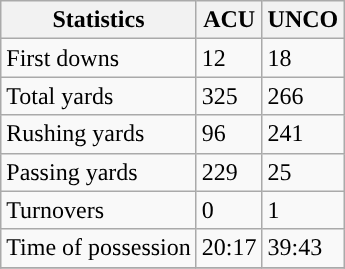<table class="wikitable" style="float: left;">
<tr>
<th>Statistics</th>
<th>ACU</th>
<th>UNCO</th>
</tr>
<tr>
<td>First downs</td>
<td>12</td>
<td>18</td>
</tr>
<tr>
<td>Total yards</td>
<td>325</td>
<td>266</td>
</tr>
<tr>
<td>Rushing yards</td>
<td>96</td>
<td>241</td>
</tr>
<tr>
<td>Passing yards</td>
<td>229</td>
<td>25</td>
</tr>
<tr>
<td>Turnovers</td>
<td>0</td>
<td>1</td>
</tr>
<tr>
<td>Time of possession</td>
<td>20:17</td>
<td>39:43</td>
</tr>
<tr>
</tr>
</table>
